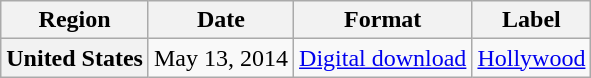<table class="wikitable plainrowheaders">
<tr>
<th scope="col">Region</th>
<th scope="col">Date</th>
<th scope="col">Format</th>
<th scope="col">Label</th>
</tr>
<tr>
<th scope="row">United States</th>
<td>May 13, 2014</td>
<td><a href='#'>Digital download</a></td>
<td><a href='#'>Hollywood</a></td>
</tr>
</table>
